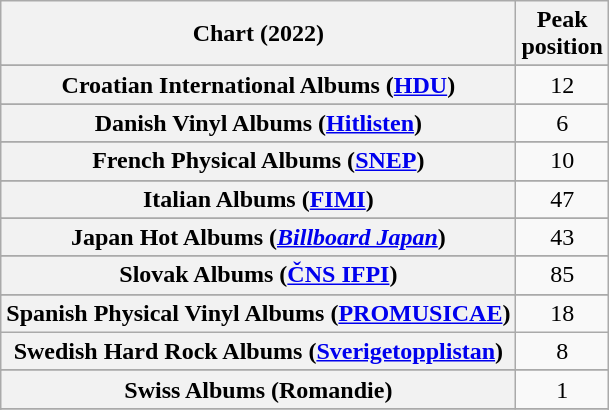<table class="wikitable sortable plainrowheaders" style="text-align:center">
<tr>
<th scope="col">Chart (2022)</th>
<th scope="col">Peak<br>position</th>
</tr>
<tr>
</tr>
<tr>
</tr>
<tr>
</tr>
<tr>
</tr>
<tr>
</tr>
<tr>
<th scope="row">Croatian International Albums (<a href='#'>HDU</a>)</th>
<td>12</td>
</tr>
<tr>
</tr>
<tr>
<th scope="row">Danish Vinyl Albums (<a href='#'>Hitlisten</a>)</th>
<td>6</td>
</tr>
<tr>
</tr>
<tr>
</tr>
<tr>
</tr>
<tr>
<th scope="row">French Physical Albums (<a href='#'>SNEP</a>)</th>
<td>10</td>
</tr>
<tr>
</tr>
<tr>
</tr>
<tr>
<th scope="row">Italian Albums (<a href='#'>FIMI</a>)</th>
<td>47</td>
</tr>
<tr>
</tr>
<tr>
<th scope="row">Japan Hot Albums (<em><a href='#'>Billboard Japan</a></em>)</th>
<td>43</td>
</tr>
<tr>
</tr>
<tr>
</tr>
<tr>
</tr>
<tr>
<th scope="row">Slovak Albums (<a href='#'>ČNS IFPI</a>)</th>
<td>85</td>
</tr>
<tr>
</tr>
<tr>
<th scope="row">Spanish Physical Vinyl Albums (<a href='#'>PROMUSICAE</a>)</th>
<td>18</td>
</tr>
<tr>
<th scope="row">Swedish Hard Rock Albums (<a href='#'>Sverigetopplistan</a>)</th>
<td>8</td>
</tr>
<tr>
</tr>
<tr>
<th scope="row">Swiss Albums (Romandie)</th>
<td>1</td>
</tr>
<tr>
</tr>
<tr>
</tr>
<tr>
</tr>
<tr>
</tr>
<tr>
</tr>
<tr>
</tr>
</table>
